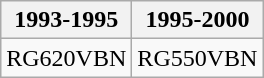<table class="wikitable">
<tr>
<th>1993-1995</th>
<th>1995-2000</th>
</tr>
<tr>
<td>RG620VBN</td>
<td>RG550VBN</td>
</tr>
</table>
